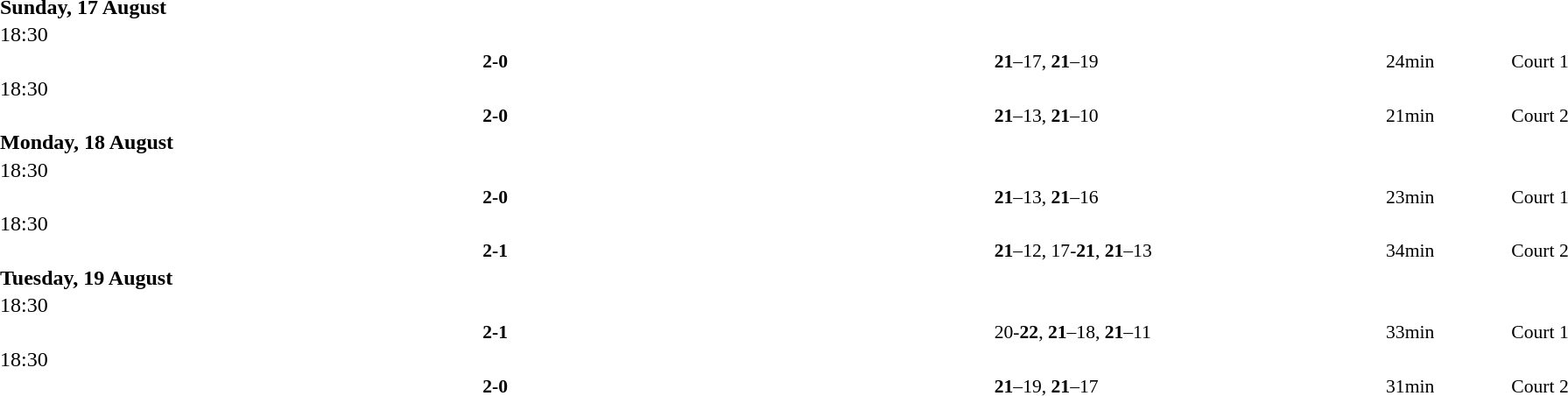<table style="width:100%;" cellspacing="1">
<tr>
<th width=25%></th>
<th width=10%></th>
<th width=25%></th>
</tr>
<tr>
<td><strong>Sunday, 17 August</strong></td>
</tr>
<tr>
<td>18:30</td>
</tr>
<tr style=font-size:90%>
<td align=right><strong><br></strong></td>
<td align=center><strong> 2-0 </strong></td>
<td><br></td>
<td><strong>21</strong>–17, <strong>21</strong>–19</td>
<td>24min</td>
<td>Court 1</td>
</tr>
<tr>
<td>18:30</td>
</tr>
<tr style=font-size:90%>
<td align=right><strong><br></strong></td>
<td align=center><strong> 2-0 </strong></td>
<td><br></td>
<td><strong>21</strong>–13, <strong>21</strong>–10</td>
<td>21min</td>
<td>Court 2</td>
</tr>
<tr>
<td><strong>Monday, 18 August</strong></td>
</tr>
<tr>
<td>18:30</td>
</tr>
<tr style=font-size:90%>
<td align=right><strong><br></strong></td>
<td align=center><strong> 2-0 </strong></td>
<td><br></td>
<td><strong>21</strong>–13, <strong>21</strong>–16</td>
<td>23min</td>
<td>Court 1</td>
</tr>
<tr>
<td>18:30</td>
</tr>
<tr style=font-size:90%>
<td align=right><strong><br></strong></td>
<td align=center><strong> 2-1 </strong></td>
<td><br></td>
<td><strong>21</strong>–12, 17-<strong>21</strong>, <strong>21</strong>–13</td>
<td>34min</td>
<td>Court 2</td>
</tr>
<tr>
<td><strong>Tuesday, 19 August</strong></td>
</tr>
<tr>
<td>18:30</td>
</tr>
<tr style=font-size:90%>
<td align=right><strong><br></strong></td>
<td align=center><strong> 2-1 </strong></td>
<td><br></td>
<td>20-<strong>22</strong>, <strong>21</strong>–18, <strong>21</strong>–11</td>
<td>33min</td>
<td>Court 1</td>
</tr>
<tr>
<td>18:30</td>
</tr>
<tr style=font-size:90%>
<td align=right><strong><br></strong></td>
<td align=center><strong> 2-0 </strong></td>
<td><br></td>
<td><strong>21</strong>–19, <strong>21</strong>–17</td>
<td>31min</td>
<td>Court 2</td>
</tr>
</table>
